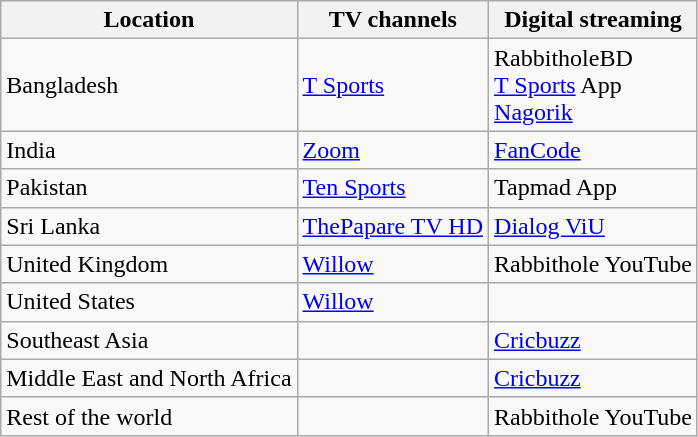<table class="wikitable">
<tr>
<th>Location</th>
<th>TV channels</th>
<th>Digital streaming</th>
</tr>
<tr>
<td>Bangladesh</td>
<td><a href='#'>T Sports</a></td>
<td>RabbitholeBD<br><a href='#'>T Sports</a> App<br><a href='#'>Nagorik</a></td>
</tr>
<tr>
<td>India</td>
<td><a href='#'>Zoom</a></td>
<td><a href='#'>FanCode</a></td>
</tr>
<tr>
<td>Pakistan</td>
<td><a href='#'>Ten Sports</a></td>
<td>Tapmad App</td>
</tr>
<tr>
<td>Sri Lanka</td>
<td><a href='#'>ThePapare TV HD</a></td>
<td><a href='#'>Dialog ViU</a></td>
</tr>
<tr>
<td>United Kingdom</td>
<td><a href='#'>Willow</a></td>
<td>Rabbithole YouTube</td>
</tr>
<tr>
<td>United States</td>
<td><a href='#'>Willow</a></td>
<td></td>
</tr>
<tr>
<td>Southeast Asia</td>
<td></td>
<td><a href='#'>Cricbuzz</a></td>
</tr>
<tr>
<td>Middle East and North Africa</td>
<td></td>
<td><a href='#'>Cricbuzz</a></td>
</tr>
<tr>
<td>Rest of the world</td>
<td></td>
<td>Rabbithole YouTube</td>
</tr>
</table>
